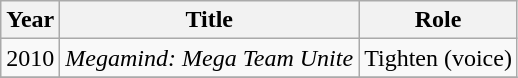<table class="wikitable">
<tr>
<th>Year</th>
<th>Title</th>
<th>Role</th>
</tr>
<tr>
<td>2010</td>
<td><em>Megamind: Mega Team Unite</em></td>
<td>Tighten (voice)</td>
</tr>
<tr>
</tr>
</table>
